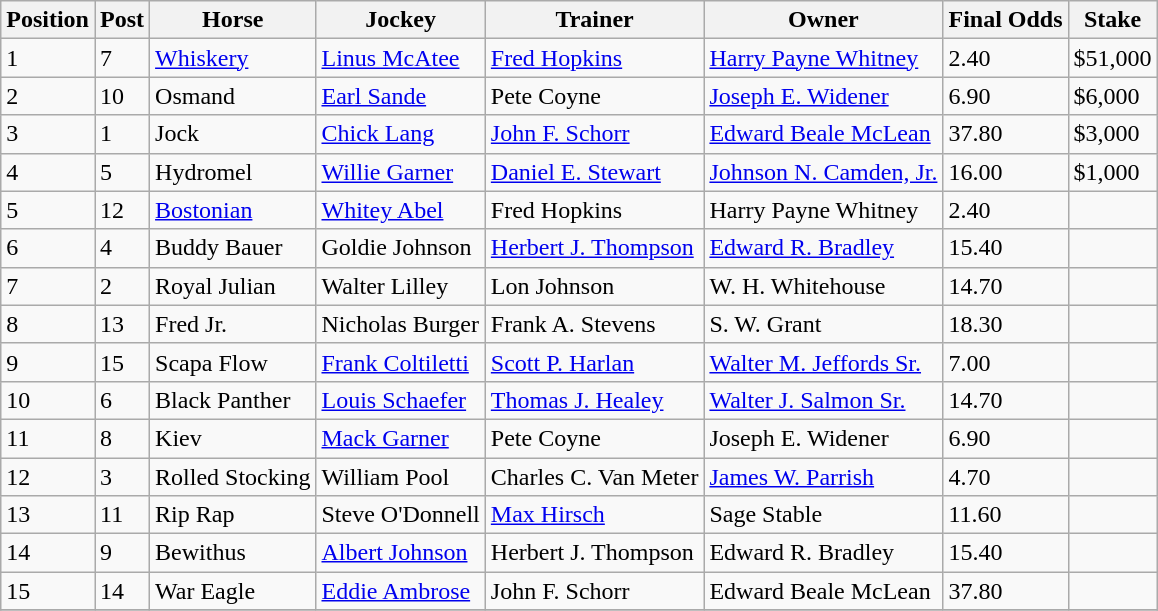<table class="sortable wikitable">
<tr>
<th scope="col">Position</th>
<th scope="col">Post</th>
<th scope="col">Horse</th>
<th scope="col">Jockey</th>
<th scope="col">Trainer</th>
<th scope="col">Owner</th>
<th scope="col">Final Odds</th>
<th scope="col">Stake</th>
</tr>
<tr>
<td>1</td>
<td>7</td>
<td><a href='#'>Whiskery</a></td>
<td><a href='#'>Linus McAtee</a></td>
<td><a href='#'>Fred Hopkins</a></td>
<td><a href='#'>Harry Payne Whitney</a></td>
<td>2.40</td>
<td>$51,000</td>
</tr>
<tr>
<td>2</td>
<td>10</td>
<td>Osmand</td>
<td><a href='#'>Earl Sande</a></td>
<td>Pete Coyne</td>
<td><a href='#'>Joseph E. Widener</a></td>
<td>6.90</td>
<td>$6,000</td>
</tr>
<tr>
<td>3</td>
<td>1</td>
<td>Jock</td>
<td><a href='#'>Chick Lang</a></td>
<td><a href='#'>John F. Schorr</a></td>
<td><a href='#'>Edward Beale McLean</a></td>
<td>37.80</td>
<td>$3,000</td>
</tr>
<tr>
<td>4</td>
<td>5</td>
<td>Hydromel</td>
<td><a href='#'>Willie Garner</a></td>
<td><a href='#'>Daniel E. Stewart</a></td>
<td><a href='#'>Johnson N. Camden, Jr.</a></td>
<td>16.00</td>
<td>$1,000</td>
</tr>
<tr>
<td>5</td>
<td>12</td>
<td><a href='#'>Bostonian</a></td>
<td><a href='#'>Whitey Abel</a></td>
<td>Fred Hopkins</td>
<td>Harry Payne Whitney</td>
<td>2.40</td>
<td></td>
</tr>
<tr>
<td>6</td>
<td>4</td>
<td>Buddy Bauer</td>
<td>Goldie Johnson</td>
<td><a href='#'>Herbert J. Thompson</a></td>
<td><a href='#'>Edward R. Bradley</a></td>
<td>15.40</td>
<td></td>
</tr>
<tr>
<td>7</td>
<td>2</td>
<td>Royal Julian</td>
<td>Walter Lilley</td>
<td>Lon Johnson</td>
<td>W. H. Whitehouse</td>
<td>14.70</td>
<td></td>
</tr>
<tr>
<td>8</td>
<td>13</td>
<td>Fred Jr.</td>
<td>Nicholas Burger</td>
<td>Frank A. Stevens</td>
<td>S. W. Grant</td>
<td>18.30</td>
<td></td>
</tr>
<tr>
<td>9</td>
<td>15</td>
<td>Scapa Flow</td>
<td><a href='#'>Frank Coltiletti</a></td>
<td><a href='#'>Scott P. Harlan</a></td>
<td><a href='#'>Walter M. Jeffords Sr.</a></td>
<td>7.00</td>
<td></td>
</tr>
<tr>
<td>10</td>
<td>6</td>
<td>Black Panther</td>
<td><a href='#'>Louis Schaefer</a></td>
<td><a href='#'>Thomas J. Healey</a></td>
<td><a href='#'>Walter J. Salmon Sr.</a></td>
<td>14.70</td>
<td></td>
</tr>
<tr>
<td>11</td>
<td>8</td>
<td>Kiev</td>
<td><a href='#'>Mack Garner</a></td>
<td>Pete Coyne</td>
<td>Joseph E. Widener</td>
<td>6.90</td>
<td></td>
</tr>
<tr>
<td>12</td>
<td>3</td>
<td>Rolled Stocking</td>
<td>William Pool</td>
<td>Charles C. Van Meter</td>
<td><a href='#'>James W. Parrish</a></td>
<td>4.70</td>
<td></td>
</tr>
<tr>
<td>13</td>
<td>11</td>
<td>Rip Rap</td>
<td>Steve O'Donnell</td>
<td><a href='#'>Max Hirsch</a></td>
<td>Sage Stable</td>
<td>11.60</td>
<td></td>
</tr>
<tr>
<td>14</td>
<td>9</td>
<td>Bewithus</td>
<td><a href='#'>Albert Johnson</a></td>
<td>Herbert J. Thompson</td>
<td>Edward R. Bradley</td>
<td>15.40</td>
<td></td>
</tr>
<tr>
<td>15</td>
<td>14</td>
<td>War Eagle</td>
<td><a href='#'>Eddie Ambrose</a></td>
<td>John F. Schorr</td>
<td>Edward Beale McLean</td>
<td>37.80</td>
<td></td>
</tr>
<tr>
</tr>
</table>
